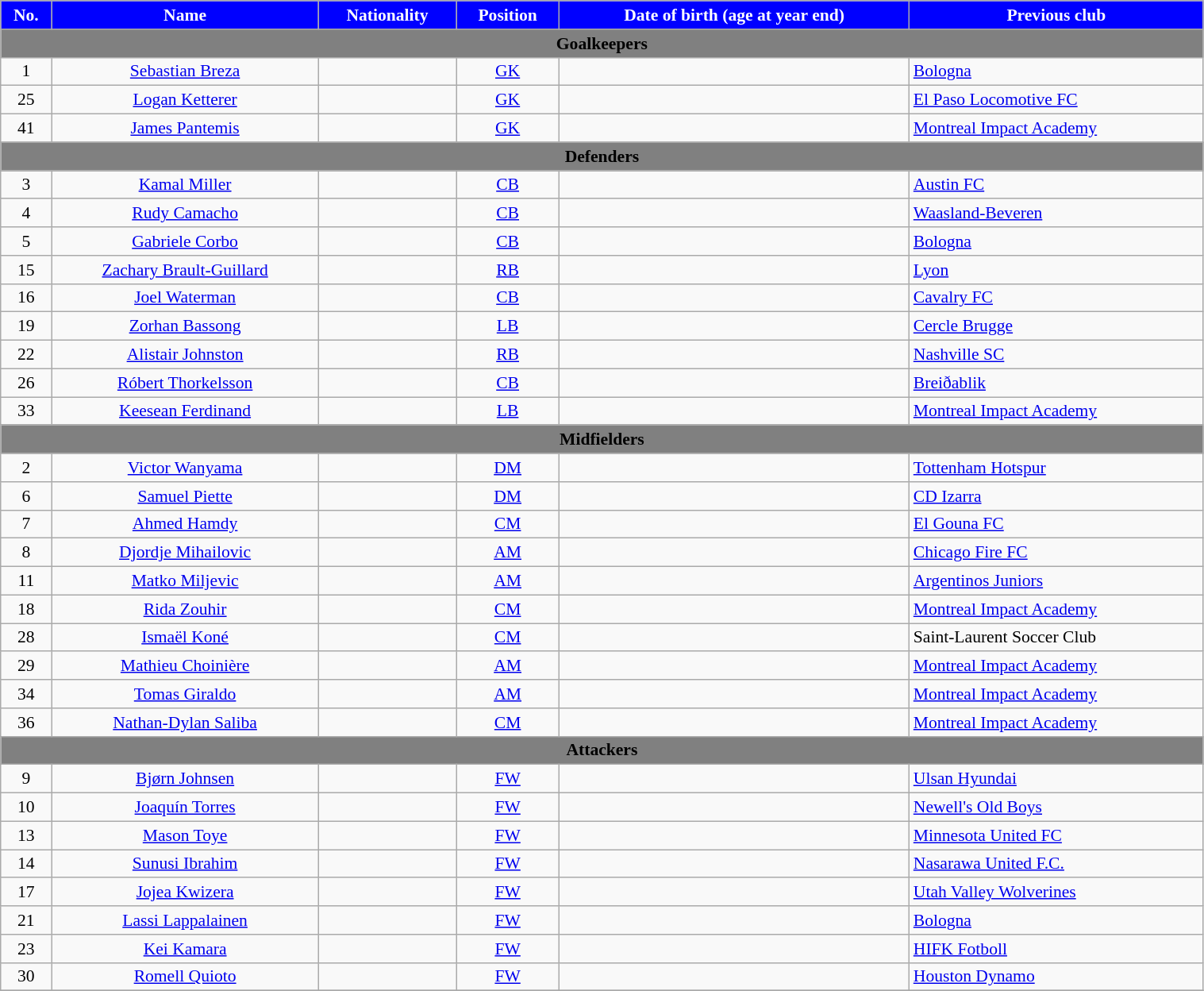<table class="wikitable"  style="text-align:center; font-size:90%; width:80%;">
<tr>
<th style="background:#00f; color:white; text-align:center;">No.</th>
<th style="background:#00f; color:white; text-align:center;">Name</th>
<th style="background:#00f; color:white; text-align:center;">Nationality</th>
<th style="background:#00f; color:white; text-align:center;">Position</th>
<th style="background:#00f; color:white; text-align:center;">Date of birth (age at year end)</th>
<th style="background:#00f; color:white; text-align:center;">Previous club</th>
</tr>
<tr>
<th colspan="8" style="background:gray; color:black; text-align:center;">Goalkeepers</th>
</tr>
<tr>
<td>1</td>
<td><a href='#'>Sebastian Breza</a></td>
<td></td>
<td><a href='#'>GK</a></td>
<td></td>
<td align="left"> <a href='#'>Bologna</a></td>
</tr>
<tr>
<td>25</td>
<td><a href='#'>Logan Ketterer</a></td>
<td></td>
<td><a href='#'>GK</a></td>
<td></td>
<td align="left"> <a href='#'>El Paso Locomotive FC</a></td>
</tr>
<tr>
<td>41</td>
<td><a href='#'>James Pantemis</a></td>
<td></td>
<td><a href='#'>GK</a></td>
<td></td>
<td align="left"> <a href='#'>Montreal Impact Academy</a></td>
</tr>
<tr>
<th colspan="8" style="background:gray; color:black; text-align:center;">Defenders</th>
</tr>
<tr>
<td>3</td>
<td><a href='#'>Kamal Miller</a></td>
<td></td>
<td><a href='#'>CB</a></td>
<td></td>
<td align="left"> <a href='#'>Austin FC</a></td>
</tr>
<tr>
<td>4</td>
<td><a href='#'>Rudy Camacho</a></td>
<td></td>
<td><a href='#'>CB</a></td>
<td></td>
<td align="left"> <a href='#'>Waasland-Beveren</a></td>
</tr>
<tr>
<td>5</td>
<td><a href='#'>Gabriele Corbo</a></td>
<td></td>
<td><a href='#'>CB</a></td>
<td></td>
<td align="left"> <a href='#'>Bologna</a></td>
</tr>
<tr>
<td>15</td>
<td><a href='#'>Zachary Brault-Guillard</a></td>
<td></td>
<td><a href='#'>RB</a></td>
<td></td>
<td align="left"> <a href='#'>Lyon</a></td>
</tr>
<tr>
<td>16</td>
<td><a href='#'>Joel Waterman</a></td>
<td></td>
<td><a href='#'>CB</a></td>
<td></td>
<td align="left"> <a href='#'>Cavalry FC</a></td>
</tr>
<tr>
<td>19</td>
<td><a href='#'>Zorhan Bassong</a></td>
<td></td>
<td><a href='#'>LB</a></td>
<td></td>
<td align="left"> <a href='#'>Cercle Brugge</a></td>
</tr>
<tr>
<td>22</td>
<td><a href='#'>Alistair Johnston</a></td>
<td></td>
<td><a href='#'>RB</a></td>
<td></td>
<td align="left"> <a href='#'>Nashville SC</a></td>
</tr>
<tr>
<td>26</td>
<td><a href='#'>Róbert Thorkelsson</a></td>
<td></td>
<td><a href='#'>CB</a></td>
<td></td>
<td align="left"> <a href='#'>Breiðablik</a></td>
</tr>
<tr>
<td>33</td>
<td><a href='#'>Keesean Ferdinand</a></td>
<td></td>
<td><a href='#'>LB</a></td>
<td></td>
<td align="left"> <a href='#'>Montreal Impact Academy</a></td>
</tr>
<tr>
<th colspan="8" style="background:gray; color:black; text-align:center;">Midfielders</th>
</tr>
<tr>
<td>2</td>
<td><a href='#'>Victor Wanyama</a></td>
<td></td>
<td><a href='#'>DM</a></td>
<td></td>
<td align="left"> <a href='#'>Tottenham Hotspur</a></td>
</tr>
<tr>
<td>6</td>
<td><a href='#'>Samuel Piette</a></td>
<td></td>
<td><a href='#'>DM</a></td>
<td></td>
<td align="left"> <a href='#'>CD Izarra</a></td>
</tr>
<tr>
<td>7</td>
<td><a href='#'>Ahmed Hamdy</a></td>
<td></td>
<td><a href='#'>CM</a></td>
<td></td>
<td align="left"> <a href='#'>El Gouna FC</a></td>
</tr>
<tr>
<td>8</td>
<td><a href='#'>Djordje Mihailovic</a></td>
<td></td>
<td><a href='#'>AM</a></td>
<td></td>
<td align="left"> <a href='#'>Chicago Fire FC</a></td>
</tr>
<tr>
<td>11</td>
<td><a href='#'>Matko Miljevic</a></td>
<td></td>
<td><a href='#'>AM</a></td>
<td></td>
<td align="left"> <a href='#'>Argentinos Juniors</a></td>
</tr>
<tr>
<td>18</td>
<td><a href='#'>Rida Zouhir</a></td>
<td></td>
<td><a href='#'>CM</a></td>
<td></td>
<td align="left"> <a href='#'>Montreal Impact Academy</a></td>
</tr>
<tr>
<td>28</td>
<td><a href='#'>Ismaël Koné</a></td>
<td></td>
<td><a href='#'>CM</a></td>
<td></td>
<td align="left"> Saint-Laurent Soccer Club</td>
</tr>
<tr>
<td>29</td>
<td><a href='#'>Mathieu Choinière</a></td>
<td></td>
<td><a href='#'>AM</a></td>
<td></td>
<td align="left"> <a href='#'>Montreal Impact Academy</a></td>
</tr>
<tr>
<td>34</td>
<td><a href='#'>Tomas Giraldo</a></td>
<td></td>
<td><a href='#'>AM</a></td>
<td></td>
<td align="left"> <a href='#'>Montreal Impact Academy</a></td>
</tr>
<tr>
<td>36</td>
<td><a href='#'>Nathan-Dylan Saliba</a></td>
<td></td>
<td><a href='#'>CM</a></td>
<td></td>
<td align="left"> <a href='#'>Montreal Impact Academy</a></td>
</tr>
<tr>
<th colspan="8" style="background:gray; color:black; text-align:center;">Attackers</th>
</tr>
<tr>
<td>9</td>
<td><a href='#'>Bjørn Johnsen</a></td>
<td></td>
<td><a href='#'>FW</a></td>
<td></td>
<td align="left"> <a href='#'>Ulsan Hyundai</a></td>
</tr>
<tr>
<td>10</td>
<td><a href='#'>Joaquín Torres</a></td>
<td></td>
<td><a href='#'>FW</a></td>
<td></td>
<td align="left"> <a href='#'>Newell's Old Boys</a></td>
</tr>
<tr>
<td>13</td>
<td><a href='#'>Mason Toye</a></td>
<td></td>
<td><a href='#'>FW</a></td>
<td></td>
<td align="left"> <a href='#'>Minnesota United FC</a></td>
</tr>
<tr>
<td>14</td>
<td><a href='#'>Sunusi Ibrahim</a></td>
<td></td>
<td><a href='#'>FW</a></td>
<td></td>
<td align="left"> <a href='#'>Nasarawa United F.C.</a></td>
</tr>
<tr>
<td>17</td>
<td><a href='#'>Jojea Kwizera</a></td>
<td></td>
<td><a href='#'>FW</a></td>
<td></td>
<td align="left"> <a href='#'>Utah Valley Wolverines</a></td>
</tr>
<tr>
<td>21</td>
<td><a href='#'>Lassi Lappalainen</a></td>
<td></td>
<td><a href='#'>FW</a></td>
<td></td>
<td align="left"> <a href='#'>Bologna</a></td>
</tr>
<tr>
<td>23</td>
<td><a href='#'>Kei Kamara</a></td>
<td></td>
<td><a href='#'>FW</a></td>
<td></td>
<td align="left"> <a href='#'>HIFK Fotboll</a></td>
</tr>
<tr>
<td>30</td>
<td><a href='#'>Romell Quioto</a></td>
<td></td>
<td><a href='#'>FW</a></td>
<td></td>
<td align="left"> <a href='#'>Houston Dynamo</a></td>
</tr>
<tr>
</tr>
</table>
